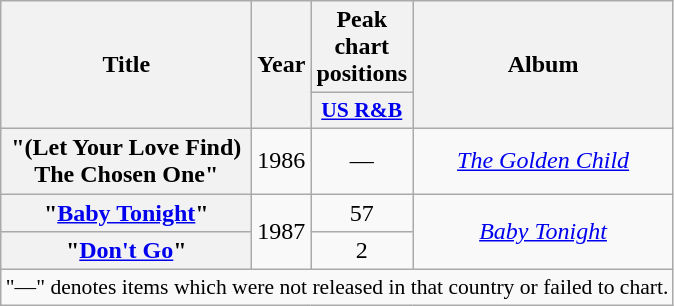<table class="wikitable plainrowheaders" style="text-align:center;">
<tr>
<th scope="col" rowspan="2" style="width:10em;">Title</th>
<th scope="col" rowspan="2" style="width:2em;">Year</th>
<th scope="col" colspan="1">Peak chart positions</th>
<th scope="col" rowspan="2">Album</th>
</tr>
<tr>
<th scope="col" style="width:3em;font-size:90%;"><a href='#'>US R&B</a><br></th>
</tr>
<tr>
<th scope="row">"(Let Your Love Find) The Chosen One"</th>
<td>1986</td>
<td>—</td>
<td><em><a href='#'>The Golden Child</a></em></td>
</tr>
<tr>
<th scope="row">"<a href='#'>Baby Tonight</a>"</th>
<td rowspan="2">1987</td>
<td>57</td>
<td rowspan="2"><em><a href='#'>Baby Tonight</a></em></td>
</tr>
<tr>
<th scope="row">"<a href='#'>Don't Go</a>"</th>
<td>2</td>
</tr>
<tr>
<td colspan="14" style="font-size:90%">"—" denotes items which were not released in that country or failed to chart.</td>
</tr>
</table>
